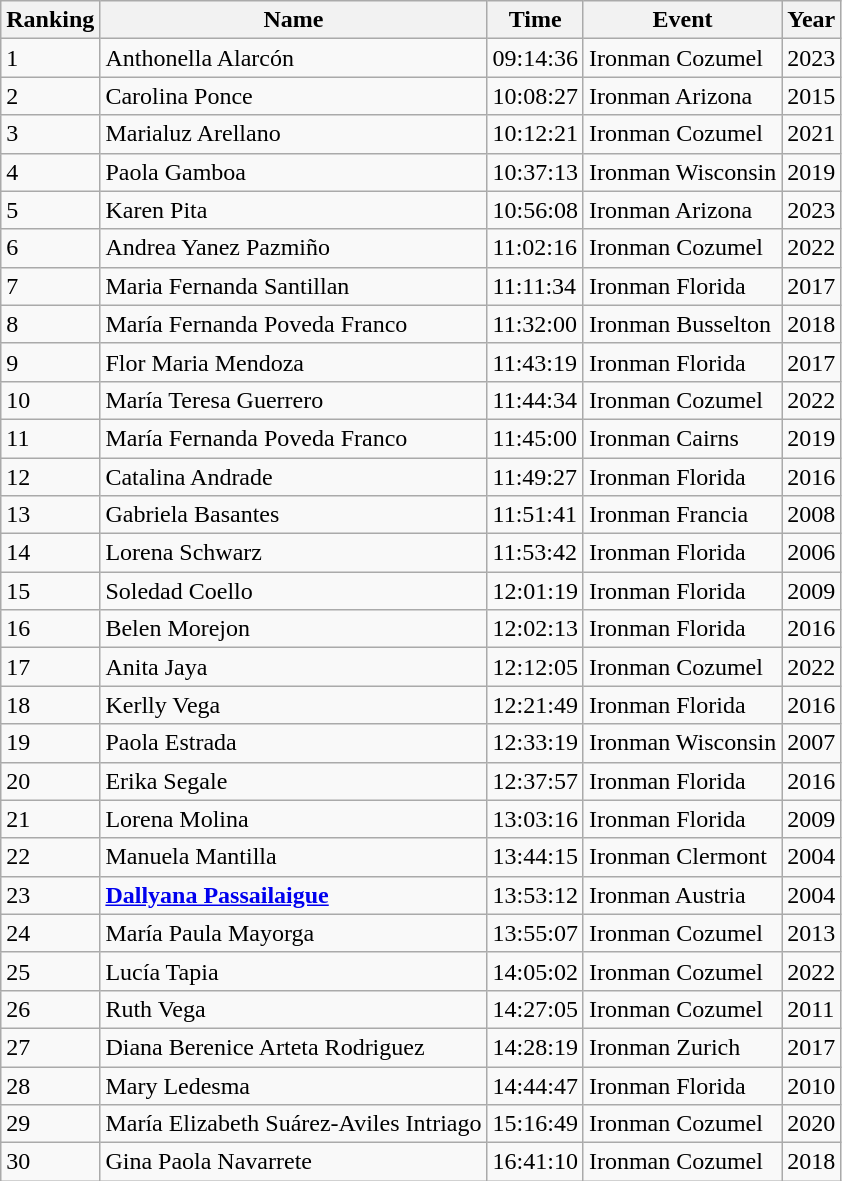<table class="wikitable sortable">
<tr>
<th>Ranking</th>
<th>Name</th>
<th>Time</th>
<th>Event</th>
<th>Year</th>
</tr>
<tr>
<td>1</td>
<td>Anthonella Alarcón</td>
<td>09:14:36</td>
<td>Ironman Cozumel</td>
<td>2023</td>
</tr>
<tr>
<td>2</td>
<td>Carolina Ponce</td>
<td>10:08:27</td>
<td>Ironman Arizona</td>
<td>2015</td>
</tr>
<tr>
<td>3</td>
<td>Marialuz Arellano</td>
<td>10:12:21</td>
<td>Ironman Cozumel</td>
<td>2021</td>
</tr>
<tr>
<td>4</td>
<td>Paola Gamboa</td>
<td>10:37:13</td>
<td>Ironman Wisconsin</td>
<td>2019</td>
</tr>
<tr>
<td>5</td>
<td>Karen Pita</td>
<td>10:56:08</td>
<td>Ironman Arizona</td>
<td>2023</td>
</tr>
<tr>
<td>6</td>
<td>Andrea Yanez Pazmiño</td>
<td>11:02:16</td>
<td>Ironman Cozumel</td>
<td>2022</td>
</tr>
<tr>
<td>7</td>
<td>Maria Fernanda Santillan</td>
<td>11:11:34</td>
<td>Ironman Florida</td>
<td>2017</td>
</tr>
<tr>
<td>8</td>
<td>María Fernanda Poveda Franco</td>
<td>11:32:00</td>
<td>Ironman Busselton</td>
<td>2018</td>
</tr>
<tr>
<td>9</td>
<td>Flor Maria Mendoza</td>
<td>11:43:19</td>
<td>Ironman Florida</td>
<td>2017</td>
</tr>
<tr>
<td>10</td>
<td>María Teresa Guerrero</td>
<td>11:44:34</td>
<td>Ironman Cozumel</td>
<td>2022</td>
</tr>
<tr>
<td>11</td>
<td>María Fernanda Poveda Franco</td>
<td>11:45:00</td>
<td>Ironman Cairns</td>
<td>2019</td>
</tr>
<tr>
<td>12</td>
<td>Catalina Andrade</td>
<td>11:49:27</td>
<td>Ironman Florida</td>
<td>2016</td>
</tr>
<tr>
<td>13</td>
<td>Gabriela Basantes</td>
<td>11:51:41</td>
<td>Ironman Francia</td>
<td>2008</td>
</tr>
<tr>
<td>14</td>
<td>Lorena Schwarz</td>
<td>11:53:42</td>
<td>Ironman Florida</td>
<td>2006</td>
</tr>
<tr>
<td>15</td>
<td>Soledad Coello</td>
<td>12:01:19</td>
<td>Ironman Florida</td>
<td>2009</td>
</tr>
<tr>
<td>16</td>
<td>Belen Morejon</td>
<td>12:02:13</td>
<td>Ironman Florida</td>
<td>2016</td>
</tr>
<tr>
<td>17</td>
<td>Anita Jaya</td>
<td>12:12:05</td>
<td>Ironman Cozumel</td>
<td>2022</td>
</tr>
<tr>
<td>18</td>
<td>Kerlly Vega</td>
<td>12:21:49</td>
<td>Ironman Florida</td>
<td>2016</td>
</tr>
<tr>
<td>19</td>
<td>Paola Estrada</td>
<td>12:33:19</td>
<td>Ironman Wisconsin</td>
<td>2007</td>
</tr>
<tr>
<td>20</td>
<td>Erika Segale</td>
<td>12:37:57</td>
<td>Ironman Florida</td>
<td>2016</td>
</tr>
<tr>
<td>21</td>
<td>Lorena Molina</td>
<td>13:03:16</td>
<td>Ironman Florida</td>
<td>2009</td>
</tr>
<tr>
<td>22</td>
<td>Manuela Mantilla</td>
<td>13:44:15</td>
<td>Ironman Clermont</td>
<td>2004</td>
</tr>
<tr>
<td>23</td>
<td><strong><a href='#'>Dallyana Passailaigue</a></strong></td>
<td>13:53:12</td>
<td>Ironman Austria</td>
<td>2004</td>
</tr>
<tr>
<td>24</td>
<td>María Paula Mayorga</td>
<td>13:55:07</td>
<td>Ironman Cozumel</td>
<td>2013</td>
</tr>
<tr>
<td>25</td>
<td>Lucía Tapia</td>
<td>14:05:02</td>
<td>Ironman Cozumel</td>
<td>2022</td>
</tr>
<tr>
<td>26</td>
<td>Ruth Vega</td>
<td>14:27:05</td>
<td>Ironman Cozumel</td>
<td>2011</td>
</tr>
<tr>
<td>27</td>
<td>Diana Berenice Arteta Rodriguez</td>
<td>14:28:19</td>
<td>Ironman Zurich</td>
<td>2017</td>
</tr>
<tr>
<td>28</td>
<td>Mary Ledesma</td>
<td>14:44:47</td>
<td>Ironman Florida</td>
<td>2010</td>
</tr>
<tr>
<td>29</td>
<td>María Elizabeth Suárez-Aviles Intriago</td>
<td>15:16:49</td>
<td>Ironman Cozumel</td>
<td>2020</td>
</tr>
<tr>
<td>30</td>
<td>Gina Paola Navarrete</td>
<td>16:41:10</td>
<td>Ironman Cozumel</td>
<td>2018</td>
</tr>
</table>
